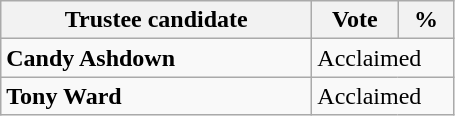<table class="wikitable">
<tr>
<th width="200px">Trustee candidate</th>
<th width="50px">Vote</th>
<th width="30px">%</th>
</tr>
<tr>
<td><strong>Candy Ashdown</strong> </td>
<td colspan="2">Acclaimed</td>
</tr>
<tr>
<td><strong>Tony Ward</strong> </td>
<td colspan="2">Acclaimed</td>
</tr>
</table>
